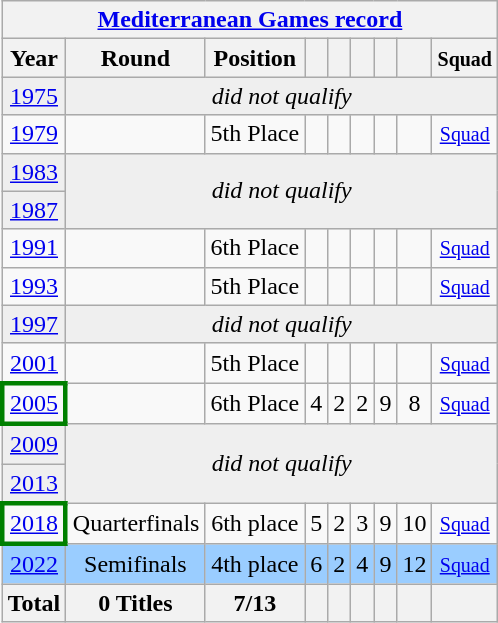<table class="wikitable" style="text-align: center;">
<tr>
<th colspan=9><a href='#'>Mediterranean Games record</a></th>
</tr>
<tr>
<th>Year</th>
<th>Round</th>
<th>Position</th>
<th></th>
<th></th>
<th></th>
<th></th>
<th></th>
<th><small>Squad</small></th>
</tr>
<tr bgcolor="efefef">
<td> <a href='#'>1975</a></td>
<td colspan=9><em>did not qualify</em></td>
</tr>
<tr>
<td> <a href='#'>1979</a></td>
<td></td>
<td>5th Place</td>
<td></td>
<td></td>
<td></td>
<td></td>
<td></td>
<td><small><a href='#'>Squad</a></small></td>
</tr>
<tr bgcolor="efefef">
<td> <a href='#'>1983</a></td>
<td colspan=9 rowspan=2><em>did not qualify</em></td>
</tr>
<tr bgcolor="efefef">
<td> <a href='#'>1987</a></td>
</tr>
<tr>
<td> <a href='#'>1991</a></td>
<td></td>
<td>6th Place</td>
<td></td>
<td></td>
<td></td>
<td></td>
<td></td>
<td><small><a href='#'>Squad</a></small></td>
</tr>
<tr>
<td> <a href='#'>1993</a></td>
<td></td>
<td>5th Place</td>
<td></td>
<td></td>
<td></td>
<td></td>
<td></td>
<td><small><a href='#'>Squad</a></small></td>
</tr>
<tr bgcolor="efefef">
<td> <a href='#'>1997</a></td>
<td colspan=9><em>did not qualify</em></td>
</tr>
<tr>
<td> <a href='#'>2001</a></td>
<td></td>
<td>5th Place</td>
<td></td>
<td></td>
<td></td>
<td></td>
<td></td>
<td><small><a href='#'>Squad</a></small></td>
</tr>
<tr>
<td style="border: 3px solid green"> <a href='#'>2005</a></td>
<td></td>
<td>6th Place</td>
<td>4</td>
<td>2</td>
<td>2</td>
<td>9</td>
<td>8</td>
<td><small><a href='#'>Squad</a></small></td>
</tr>
<tr bgcolor="efefef">
<td> <a href='#'>2009</a></td>
<td colspan=9 rowspan=2><em>did not qualify</em></td>
</tr>
<tr bgcolor="efefef">
<td> <a href='#'>2013</a></td>
</tr>
<tr>
<td style="border: 3px solid green"> <a href='#'>2018</a></td>
<td>Quarterfinals</td>
<td>6th place</td>
<td>5</td>
<td>2</td>
<td>3</td>
<td>9</td>
<td>10</td>
<td><small><a href='#'>Squad</a></small></td>
</tr>
<tr style="background:#9acdff;">
<td> <a href='#'>2022</a></td>
<td>Semifinals</td>
<td>4th place</td>
<td>6</td>
<td>2</td>
<td>4</td>
<td>9</td>
<td>12</td>
<td><small><a href='#'>Squad</a></small></td>
</tr>
<tr>
<th>Total</th>
<th>0 Titles</th>
<th>7/13</th>
<th></th>
<th></th>
<th></th>
<th></th>
<th></th>
<th></th>
</tr>
</table>
